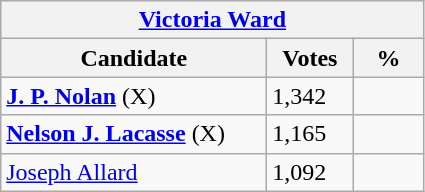<table class="wikitable">
<tr>
<th colspan="3"><a href='#'>Victoria Ward</a></th>
</tr>
<tr>
<th style="width: 170px">Candidate</th>
<th style="width: 50px">Votes</th>
<th style="width: 40px">%</th>
</tr>
<tr>
<td><strong><a href='#'>J. P. Nolan</a></strong> (X)</td>
<td>1,342</td>
<td></td>
</tr>
<tr>
<td><strong><a href='#'>Nelson J. Lacasse</a></strong> (X)</td>
<td>1,165</td>
<td></td>
</tr>
<tr>
<td><a href='#'>Joseph Allard</a></td>
<td>1,092</td>
<td></td>
</tr>
</table>
